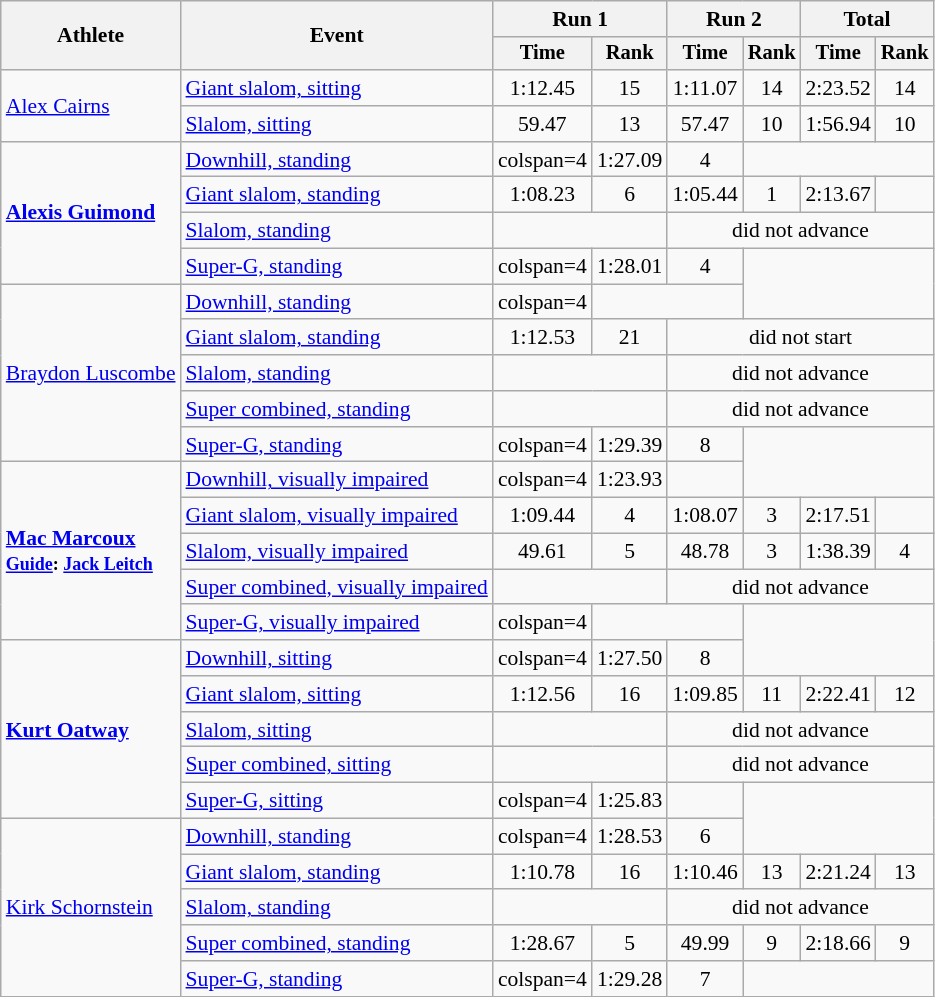<table class="wikitable" style="font-size:90%">
<tr>
<th rowspan=2>Athlete</th>
<th rowspan=2>Event</th>
<th colspan=2>Run 1</th>
<th colspan=2>Run 2</th>
<th colspan=2>Total</th>
</tr>
<tr style="font-size:95%">
<th>Time</th>
<th>Rank</th>
<th>Time</th>
<th>Rank</th>
<th>Time</th>
<th>Rank</th>
</tr>
<tr align=center>
<td align=left rowspan=2><a href='#'>Alex Cairns</a></td>
<td align=left><a href='#'>Giant slalom, sitting</a></td>
<td>1:12.45</td>
<td>15</td>
<td>1:11.07</td>
<td>14</td>
<td>2:23.52</td>
<td>14</td>
</tr>
<tr align=center>
<td align=left><a href='#'>Slalom, sitting</a></td>
<td>59.47</td>
<td>13</td>
<td>57.47</td>
<td>10</td>
<td>1:56.94</td>
<td>10</td>
</tr>
<tr align=center>
<td align=left rowspan=4><strong><a href='#'>Alexis Guimond</a></strong></td>
<td align=left><a href='#'>Downhill, standing</a></td>
<td>colspan=4 </td>
<td>1:27.09</td>
<td>4</td>
</tr>
<tr align=center>
<td align=left><a href='#'>Giant slalom, standing</a></td>
<td>1:08.23</td>
<td>6</td>
<td>1:05.44</td>
<td>1</td>
<td>2:13.67</td>
<td></td>
</tr>
<tr align=center>
<td align=left><a href='#'>Slalom, standing</a></td>
<td colspan=2></td>
<td colspan=4>did not advance</td>
</tr>
<tr align=center>
<td align=left><a href='#'>Super-G, standing</a></td>
<td>colspan=4 </td>
<td>1:28.01</td>
<td>4</td>
</tr>
<tr align=center>
<td align=left rowspan=5><a href='#'>Braydon Luscombe</a></td>
<td align=left><a href='#'>Downhill, standing</a></td>
<td>colspan=4 </td>
<td colspan=2></td>
</tr>
<tr align=center>
<td align=left><a href='#'>Giant slalom, standing</a></td>
<td>1:12.53</td>
<td>21</td>
<td colspan=4>did not start</td>
</tr>
<tr align=center>
<td align=left><a href='#'>Slalom, standing</a></td>
<td colspan=2></td>
<td colspan=4>did not advance</td>
</tr>
<tr align=center>
<td align=left><a href='#'>Super combined, standing</a></td>
<td colspan=2></td>
<td colspan=4>did not advance</td>
</tr>
<tr align=center>
<td align=left><a href='#'>Super-G, standing</a></td>
<td>colspan=4 </td>
<td>1:29.39</td>
<td>8</td>
</tr>
<tr align=center>
<td align=left rowspan=5><strong><a href='#'>Mac Marcoux</a><br><small><a href='#'>Guide</a>: <a href='#'>Jack Leitch</a></small></strong></td>
<td align=left><a href='#'>Downhill, visually impaired</a></td>
<td>colspan=4 </td>
<td>1:23.93</td>
<td></td>
</tr>
<tr align=center>
<td align=left><a href='#'>Giant slalom, visually impaired</a></td>
<td>1:09.44</td>
<td>4</td>
<td>1:08.07</td>
<td>3</td>
<td>2:17.51</td>
<td></td>
</tr>
<tr align=center>
<td align=left><a href='#'>Slalom, visually impaired</a></td>
<td>49.61</td>
<td>5</td>
<td>48.78</td>
<td>3</td>
<td>1:38.39</td>
<td>4</td>
</tr>
<tr align=center>
<td align=left><a href='#'>Super combined, visually impaired</a></td>
<td colspan=2></td>
<td colspan=4>did not advance</td>
</tr>
<tr align=center>
<td align=left><a href='#'>Super-G, visually impaired</a></td>
<td>colspan=4 </td>
<td colspan=2></td>
</tr>
<tr align=center>
<td align=left rowspan=5><strong><a href='#'>Kurt Oatway</a></strong></td>
<td align=left><a href='#'>Downhill, sitting</a></td>
<td>colspan=4 </td>
<td>1:27.50</td>
<td>8</td>
</tr>
<tr align=center>
<td align=left><a href='#'>Giant slalom, sitting</a></td>
<td>1:12.56</td>
<td>16</td>
<td>1:09.85</td>
<td>11</td>
<td>2:22.41</td>
<td>12</td>
</tr>
<tr align=center>
<td align=left><a href='#'>Slalom, sitting</a></td>
<td colspan=2></td>
<td colspan=4>did not advance</td>
</tr>
<tr align=center>
<td align=left><a href='#'>Super combined, sitting</a></td>
<td colspan=2></td>
<td colspan=4>did not advance</td>
</tr>
<tr align=center>
<td align=left><a href='#'>Super-G, sitting</a></td>
<td>colspan=4 </td>
<td>1:25.83</td>
<td></td>
</tr>
<tr align=center>
<td align=left rowspan=5><a href='#'>Kirk Schornstein</a></td>
<td align=left><a href='#'>Downhill, standing</a></td>
<td>colspan=4 </td>
<td>1:28.53</td>
<td>6</td>
</tr>
<tr align=center>
<td align=left><a href='#'>Giant slalom, standing</a></td>
<td>1:10.78</td>
<td>16</td>
<td>1:10.46</td>
<td>13</td>
<td>2:21.24</td>
<td>13</td>
</tr>
<tr align=center>
<td align=left><a href='#'>Slalom, standing</a></td>
<td colspan=2></td>
<td colspan=4>did not advance</td>
</tr>
<tr align=center>
<td align=left><a href='#'>Super combined, standing</a></td>
<td>1:28.67</td>
<td>5</td>
<td>49.99</td>
<td>9</td>
<td>2:18.66</td>
<td>9</td>
</tr>
<tr align=center>
<td align=left><a href='#'>Super-G, standing</a></td>
<td>colspan=4 </td>
<td>1:29.28</td>
<td>7</td>
</tr>
</table>
